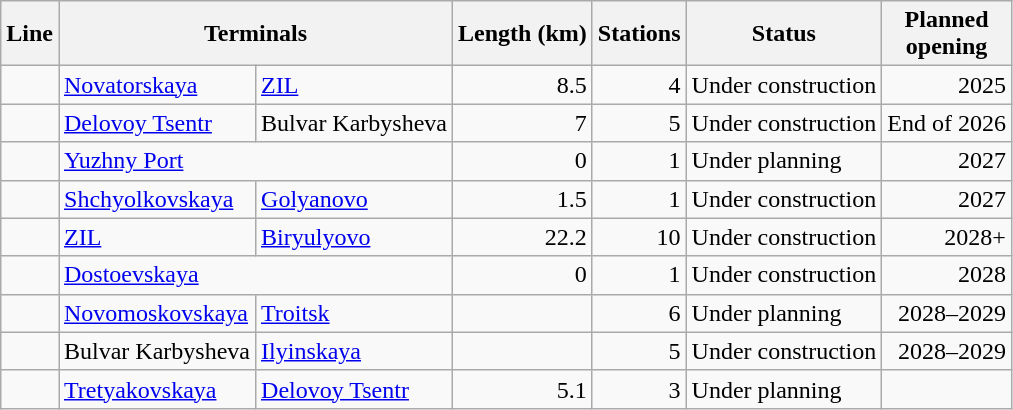<table class="wikitable">
<tr>
<th>Line</th>
<th colspan=2>Terminals</th>
<th>Length (km)</th>
<th>Stations</th>
<th>Status</th>
<th>Planned<br>opening</th>
</tr>
<tr>
<td></td>
<td><a href='#'>Novatorskaya</a></td>
<td><a href='#'>ZIL</a></td>
<td style="text-align:right;">8.5</td>
<td style="text-align:right;">4</td>
<td>Under construction</td>
<td style="text-align:right;">2025</td>
</tr>
<tr>
<td></td>
<td><a href='#'>Delovoy Tsentr</a></td>
<td>Bulvar Karbysheva</td>
<td style="text-align:right;">7</td>
<td style="text-align:right;">5</td>
<td>Under construction</td>
<td style="text-align:right;">End of 2026</td>
</tr>
<tr>
<td></td>
<td colspan=2><a href='#'>Yuzhny Port</a></td>
<td style="text-align:right;">0</td>
<td style="text-align:right;">1</td>
<td>Under planning</td>
<td style="text-align:right;">2027</td>
</tr>
<tr>
<td></td>
<td><a href='#'>Shchyolkovskaya</a></td>
<td><a href='#'>Golyanovo</a></td>
<td style="text-align:right;">1.5</td>
<td style="text-align:right;">1</td>
<td>Under construction</td>
<td style="text-align:right;">2027</td>
</tr>
<tr>
<td></td>
<td><a href='#'>ZIL</a></td>
<td><a href='#'>Biryulyovo</a></td>
<td style="text-align:right;">22.2</td>
<td style="text-align:right;">10</td>
<td>Under construction</td>
<td style="text-align:right;">2028+</td>
</tr>
<tr>
<td></td>
<td colspan=2><a href='#'>Dostoevskaya</a></td>
<td style="text-align:right;">0</td>
<td style="text-align:right;">1</td>
<td>Under construction</td>
<td style="text-align:right;">2028</td>
</tr>
<tr>
<td></td>
<td><a href='#'>Novomoskovskaya</a></td>
<td><a href='#'>Troitsk</a></td>
<td style="text-align:right;"></td>
<td style="text-align:right;">6</td>
<td>Under planning</td>
<td style="text-align:right;">2028–2029</td>
</tr>
<tr>
<td></td>
<td>Bulvar Karbysheva</td>
<td><a href='#'>Ilyinskaya</a></td>
<td style="text-align:right;"></td>
<td style="text-align:right;">5</td>
<td>Under construction</td>
<td style="text-align:right;">2028–2029</td>
</tr>
<tr>
<td></td>
<td><a href='#'>Tretyakovskaya</a></td>
<td><a href='#'>Delovoy Tsentr</a></td>
<td style="text-align:right;">5.1</td>
<td style="text-align:right;">3</td>
<td>Under planning</td>
<td style="text-align:right;"></td>
</tr>
</table>
